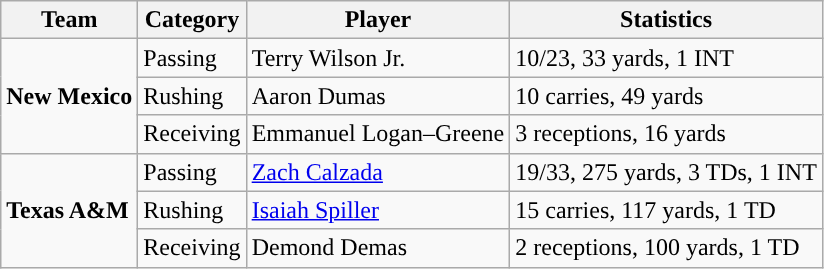<table class="wikitable" style="float: left;">
<tr>
<th>Team</th>
<th>Category</th>
<th>Player</th>
<th>Statistics</th>
</tr>
<tr>
<td rowspan=3><strong>New Mexico</strong></td>
<td>Passing</td>
<td>Terry Wilson Jr.</td>
<td>10/23, 33 yards, 1 INT</td>
</tr>
<tr>
<td>Rushing</td>
<td>Aaron Dumas</td>
<td>10 carries, 49 yards</td>
</tr>
<tr>
<td>Receiving</td>
<td>Emmanuel Logan–Greene</td>
<td>3 receptions, 16 yards</td>
</tr>
<tr>
<td rowspan=3><strong>Texas A&M</strong></td>
<td>Passing</td>
<td><a href='#'>Zach Calzada</a></td>
<td>19/33, 275 yards, 3 TDs, 1 INT</td>
</tr>
<tr>
<td>Rushing</td>
<td><a href='#'>Isaiah Spiller</a></td>
<td>15 carries, 117 yards, 1 TD</td>
</tr>
<tr>
<td>Receiving</td>
<td>Demond Demas</td>
<td>2 receptions, 100 yards, 1 TD</td>
</tr>
</table>
